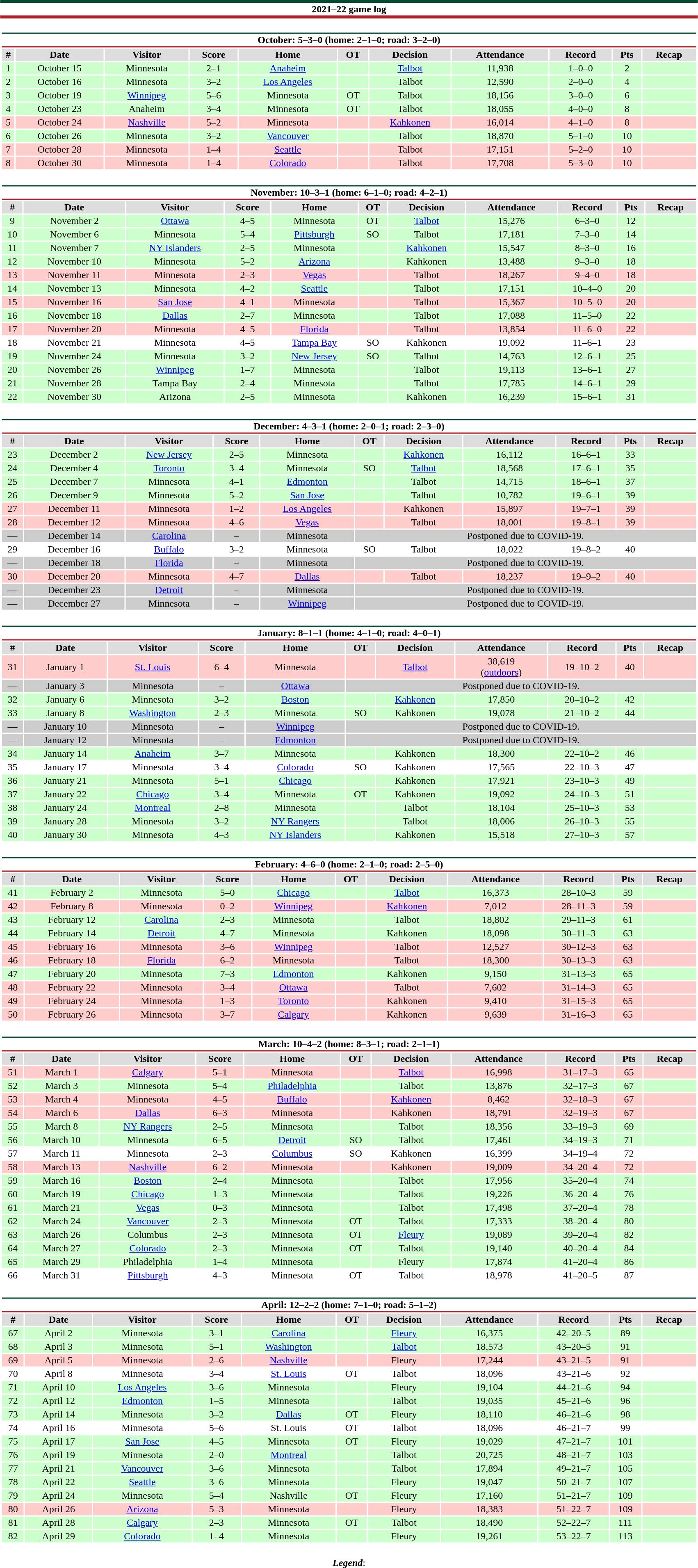<table class="toccolours" style="width:90%; clear:both; margin:1.5em auto; text-align:center;">
<tr>
<th colspan="11" style="background:#FFFFFF; border-top:#024930 5px solid; border-bottom:#af1e24 5px solid;">2021–22 game log</th>
</tr>
<tr>
<td colspan="11"><br><table class="toccolours collapsible collapsed" style="width:100%;">
<tr>
<th colspan="11" style="background:#FFFFFF; border-top:#024930 2px solid; border-bottom:#af1e24 2px solid;">October: 5–3–0 (home: 2–1–0; road: 3–2–0)</th>
</tr>
<tr style="background:#ddd;">
<th>#</th>
<th>Date</th>
<th>Visitor</th>
<th>Score</th>
<th>Home</th>
<th>OT</th>
<th>Decision</th>
<th>Attendance</th>
<th>Record</th>
<th>Pts</th>
<th>Recap</th>
</tr>
<tr style="background:#cfc;">
<td>1</td>
<td>October 15</td>
<td>Minnesota</td>
<td>2–1</td>
<td><a href='#'>Anaheim</a></td>
<td></td>
<td><a href='#'>Talbot</a></td>
<td>11,938</td>
<td>1–0–0</td>
<td>2</td>
<td></td>
</tr>
<tr style="background:#cfc;">
<td>2</td>
<td>October 16</td>
<td>Minnesota</td>
<td>3–2</td>
<td><a href='#'>Los Angeles</a></td>
<td></td>
<td>Talbot</td>
<td>12,590</td>
<td>2–0–0</td>
<td>4</td>
<td></td>
</tr>
<tr style="background:#cfc;">
<td>3</td>
<td>October 19</td>
<td><a href='#'>Winnipeg</a></td>
<td>5–6</td>
<td>Minnesota</td>
<td>OT</td>
<td>Talbot</td>
<td>18,156</td>
<td>3–0–0</td>
<td>6</td>
<td></td>
</tr>
<tr style="background:#cfc;">
<td>4</td>
<td>October 23</td>
<td>Anaheim</td>
<td>3–4</td>
<td>Minnesota</td>
<td>OT</td>
<td>Talbot</td>
<td>18,055</td>
<td>4–0–0</td>
<td>8</td>
<td></td>
</tr>
<tr style="background:#fcc;">
<td>5</td>
<td>October 24</td>
<td><a href='#'>Nashville</a></td>
<td>5–2</td>
<td>Minnesota</td>
<td></td>
<td><a href='#'>Kahkonen</a></td>
<td>16,014</td>
<td>4–1–0</td>
<td>8</td>
<td></td>
</tr>
<tr style="background:#cfc;">
<td>6</td>
<td>October 26</td>
<td>Minnesota</td>
<td>3–2</td>
<td><a href='#'>Vancouver</a></td>
<td></td>
<td>Talbot</td>
<td>18,870</td>
<td>5–1–0</td>
<td>10</td>
<td></td>
</tr>
<tr style="background:#fcc;">
<td>7</td>
<td>October 28</td>
<td>Minnesota</td>
<td>1–4</td>
<td><a href='#'>Seattle</a></td>
<td></td>
<td>Talbot</td>
<td>17,151</td>
<td>5–2–0</td>
<td>10</td>
<td></td>
</tr>
<tr style="background:#fcc;">
<td>8</td>
<td>October 30</td>
<td>Minnesota</td>
<td>1–4</td>
<td><a href='#'>Colorado</a></td>
<td></td>
<td>Talbot</td>
<td>17,708</td>
<td>5–3–0</td>
<td>10</td>
<td></td>
</tr>
</table>
</td>
</tr>
<tr>
<td colspan="11"><br><table class="toccolours collapsible collapsed" style="width:100%;">
<tr>
<th colspan="11" style="background:#FFFFFF; border-top:#024930 2px solid; border-bottom:#af1e24 2px solid;">November: 10–3–1 (home: 6–1–0; road: 4–2–1)</th>
</tr>
<tr style="background:#ddd;">
<th>#</th>
<th>Date</th>
<th>Visitor</th>
<th>Score</th>
<th>Home</th>
<th>OT</th>
<th>Decision</th>
<th>Attendance</th>
<th>Record</th>
<th>Pts</th>
<th>Recap</th>
</tr>
<tr style="background:#cfc;">
<td>9</td>
<td>November 2</td>
<td><a href='#'>Ottawa</a></td>
<td>4–5</td>
<td>Minnesota</td>
<td>OT</td>
<td><a href='#'>Talbot</a></td>
<td>15,276</td>
<td>6–3–0</td>
<td>12</td>
<td></td>
</tr>
<tr style="background:#cfc;">
<td>10</td>
<td>November 6</td>
<td>Minnesota</td>
<td>5–4</td>
<td><a href='#'>Pittsburgh</a></td>
<td>SO</td>
<td>Talbot</td>
<td>17,181</td>
<td>7–3–0</td>
<td>14</td>
<td></td>
</tr>
<tr style="background:#cfc;">
<td>11</td>
<td>November 7</td>
<td><a href='#'>NY Islanders</a></td>
<td>2–5</td>
<td>Minnesota</td>
<td></td>
<td><a href='#'>Kahkonen</a></td>
<td>15,547</td>
<td>8–3–0</td>
<td>16</td>
<td></td>
</tr>
<tr style="background:#cfc;">
<td>12</td>
<td>November 10</td>
<td>Minnesota</td>
<td>5–2</td>
<td><a href='#'>Arizona</a></td>
<td></td>
<td>Kahkonen</td>
<td>13,488</td>
<td>9–3–0</td>
<td>18</td>
<td></td>
</tr>
<tr style="background:#fcc;">
<td>13</td>
<td>November 11</td>
<td>Minnesota</td>
<td>2–3</td>
<td><a href='#'>Vegas</a></td>
<td></td>
<td>Talbot</td>
<td>18,267</td>
<td>9–4–0</td>
<td>18</td>
<td></td>
</tr>
<tr style="background:#cfc;">
<td>14</td>
<td>November 13</td>
<td>Minnesota</td>
<td>4–2</td>
<td><a href='#'>Seattle</a></td>
<td></td>
<td>Talbot</td>
<td>17,151</td>
<td>10–4–0</td>
<td>20</td>
<td></td>
</tr>
<tr style="background:#fcc;">
<td>15</td>
<td>November 16</td>
<td><a href='#'>San Jose</a></td>
<td>4–1</td>
<td>Minnesota</td>
<td></td>
<td>Talbot</td>
<td>15,367</td>
<td>10–5–0</td>
<td>20</td>
<td></td>
</tr>
<tr style="background:#cfc;">
<td>16</td>
<td>November 18</td>
<td><a href='#'>Dallas</a></td>
<td>2–7</td>
<td>Minnesota</td>
<td></td>
<td>Talbot</td>
<td>17,088</td>
<td>11–5–0</td>
<td>22</td>
<td></td>
</tr>
<tr style="background:#fcc;">
<td>17</td>
<td>November 20</td>
<td>Minnesota</td>
<td>4–5</td>
<td><a href='#'>Florida</a></td>
<td></td>
<td>Talbot</td>
<td>13,854</td>
<td>11–6–0</td>
<td>22</td>
<td></td>
</tr>
<tr style="background:#fff;">
<td>18</td>
<td>November 21</td>
<td>Minnesota</td>
<td>4–5</td>
<td><a href='#'>Tampa Bay</a></td>
<td>SO</td>
<td>Kahkonen</td>
<td>19,092</td>
<td>11–6–1</td>
<td>23</td>
<td></td>
</tr>
<tr style="background:#cfc;">
<td>19</td>
<td>November 24</td>
<td>Minnesota</td>
<td>3–2</td>
<td><a href='#'>New Jersey</a></td>
<td>SO</td>
<td>Talbot</td>
<td>14,763</td>
<td>12–6–1</td>
<td>25</td>
<td></td>
</tr>
<tr style="background:#cfc;">
<td>20</td>
<td>November 26</td>
<td><a href='#'>Winnipeg</a></td>
<td>1–7</td>
<td>Minnesota</td>
<td></td>
<td>Talbot</td>
<td>19,113</td>
<td>13–6–1</td>
<td>27</td>
<td></td>
</tr>
<tr style="background:#cfc;">
<td>21</td>
<td>November 28</td>
<td>Tampa Bay</td>
<td>2–4</td>
<td>Minnesota</td>
<td></td>
<td>Talbot</td>
<td>17,785</td>
<td>14–6–1</td>
<td>29</td>
<td></td>
</tr>
<tr style="background:#cfc;">
<td>22</td>
<td>November 30</td>
<td>Arizona</td>
<td>2–5</td>
<td>Minnesota</td>
<td></td>
<td>Kahkonen</td>
<td>16,239</td>
<td>15–6–1</td>
<td>31</td>
<td></td>
</tr>
</table>
</td>
</tr>
<tr>
<td colspan="11"><br><table class="toccolours collapsible collapsed" style="width:100%;">
<tr>
<th colspan="11" style="background:#FFFFFF; border-top:#024930 2px solid; border-bottom:#af1e24 2px solid;">December: 4–3–1 (home: 2–0–1; road: 2–3–0)</th>
</tr>
<tr style="background:#ddd;">
<th>#</th>
<th>Date</th>
<th>Visitor</th>
<th>Score</th>
<th>Home</th>
<th>OT</th>
<th>Decision</th>
<th>Attendance</th>
<th>Record</th>
<th>Pts</th>
<th>Recap</th>
</tr>
<tr style="background:#cfc;">
<td>23</td>
<td>December 2</td>
<td><a href='#'>New Jersey</a></td>
<td>2–5</td>
<td>Minnesota</td>
<td></td>
<td><a href='#'>Kahkonen</a></td>
<td>16,112</td>
<td>16–6–1</td>
<td>33</td>
<td></td>
</tr>
<tr style="background:#cfc;">
<td>24</td>
<td>December 4</td>
<td><a href='#'>Toronto</a></td>
<td>3–4</td>
<td>Minnesota</td>
<td>SO</td>
<td><a href='#'>Talbot</a></td>
<td>18,568</td>
<td>17–6–1</td>
<td>35</td>
<td></td>
</tr>
<tr style="background:#cfc;">
<td>25</td>
<td>December 7</td>
<td>Minnesota</td>
<td>4–1</td>
<td><a href='#'>Edmonton</a></td>
<td></td>
<td>Talbot</td>
<td>14,715</td>
<td>18–6–1</td>
<td>37</td>
<td></td>
</tr>
<tr style="background:#cfc;">
<td>26</td>
<td>December 9</td>
<td>Minnesota</td>
<td>5–2</td>
<td><a href='#'>San Jose</a></td>
<td></td>
<td>Talbot</td>
<td>10,782</td>
<td>19–6–1</td>
<td>39</td>
<td></td>
</tr>
<tr style="background:#fcc;">
<td>27</td>
<td>December 11</td>
<td>Minnesota</td>
<td>1–2</td>
<td><a href='#'>Los Angeles</a></td>
<td></td>
<td>Kahkonen</td>
<td>15,897</td>
<td>19–7–1</td>
<td>39</td>
<td></td>
</tr>
<tr style="background:#fcc;">
<td>28</td>
<td>December 12</td>
<td>Minnesota</td>
<td>4–6</td>
<td><a href='#'>Vegas</a></td>
<td></td>
<td>Talbot</td>
<td>18,001</td>
<td>19–8–1</td>
<td>39</td>
<td></td>
</tr>
<tr style="background:#ccc;">
<td>—</td>
<td>December 14</td>
<td><a href='#'>Carolina</a></td>
<td>–</td>
<td>Minnesota</td>
<td colspan="6">Postponed due to COVID-19.</td>
</tr>
<tr style="background:#fff;">
<td>29</td>
<td>December 16</td>
<td><a href='#'>Buffalo</a></td>
<td>3–2</td>
<td>Minnesota</td>
<td>SO</td>
<td>Talbot</td>
<td>18,022</td>
<td>19–8–2</td>
<td>40</td>
<td></td>
</tr>
<tr style="background:#ccc;">
<td>—</td>
<td>December 18</td>
<td><a href='#'>Florida</a></td>
<td>–</td>
<td>Minnesota</td>
<td colspan="6">Postponed due to COVID-19.</td>
</tr>
<tr style="background:#fcc;">
<td>30</td>
<td>December 20</td>
<td>Minnesota</td>
<td>4–7</td>
<td><a href='#'>Dallas</a></td>
<td></td>
<td>Talbot</td>
<td>18,237</td>
<td>19–9–2</td>
<td>40</td>
<td></td>
</tr>
<tr style="background:#ccc;">
<td>—</td>
<td>December 23</td>
<td><a href='#'>Detroit</a></td>
<td>–</td>
<td>Minnesota</td>
<td colspan="6">Postponed due to COVID-19.</td>
</tr>
<tr style="background:#ccc;">
<td>—</td>
<td>December 27</td>
<td>Minnesota</td>
<td>–</td>
<td><a href='#'>Winnipeg</a></td>
<td colspan="6">Postponed due to COVID-19.</td>
</tr>
</table>
</td>
</tr>
<tr>
<td colspan="11"><br><table class="toccolours collapsible collapsed" style="width:100%;">
<tr>
<th colspan="11" style="background:#FFFFFF; border-top:#024930 2px solid; border-bottom:#af1e24 2px solid;">January: 8–1–1 (home: 4–1–0; road: 4–0–1)</th>
</tr>
<tr style="background:#ddd;">
<th>#</th>
<th>Date</th>
<th>Visitor</th>
<th>Score</th>
<th>Home</th>
<th>OT</th>
<th>Decision</th>
<th>Attendance</th>
<th>Record</th>
<th>Pts</th>
<th>Recap</th>
</tr>
<tr style="background:#fcc;">
<td>31</td>
<td>January 1</td>
<td><a href='#'>St. Louis</a></td>
<td>6–4</td>
<td>Minnesota</td>
<td></td>
<td><a href='#'>Talbot</a></td>
<td>38,619<br>(<a href='#'>outdoors</a>)</td>
<td>19–10–2</td>
<td>40</td>
<td></td>
</tr>
<tr style="background:#ccc;">
<td>—</td>
<td>January 3</td>
<td>Minnesota</td>
<td>–</td>
<td><a href='#'>Ottawa</a></td>
<td colspan="6">Postponed due to COVID-19.</td>
</tr>
<tr style="background:#cfc;">
<td>32</td>
<td>January 6</td>
<td>Minnesota</td>
<td>3–2</td>
<td><a href='#'>Boston</a></td>
<td></td>
<td><a href='#'>Kahkonen</a></td>
<td>17,850</td>
<td>20–10–2</td>
<td>42</td>
<td></td>
</tr>
<tr style="background:#cfc;">
<td>33</td>
<td>January 8</td>
<td><a href='#'>Washington</a></td>
<td>2–3</td>
<td>Minnesota</td>
<td>SO</td>
<td>Kahkonen</td>
<td>19,078</td>
<td>21–10–2</td>
<td>44</td>
<td></td>
</tr>
<tr style="background:#ccc;">
<td>—</td>
<td>January 10</td>
<td>Minnesota</td>
<td>–</td>
<td><a href='#'>Winnipeg</a></td>
<td colspan="6">Postponed due to COVID-19.</td>
</tr>
<tr style="background:#ccc;">
<td>—</td>
<td>January 12</td>
<td>Minnesota</td>
<td>–</td>
<td><a href='#'>Edmonton</a></td>
<td colspan="6">Postponed due to COVID-19.</td>
</tr>
<tr style="background:#cfc;">
<td>34</td>
<td>January 14</td>
<td><a href='#'>Anaheim</a></td>
<td>3–7</td>
<td>Minnesota</td>
<td></td>
<td>Kahkonen</td>
<td>18,300</td>
<td>22–10–2</td>
<td>46</td>
<td></td>
</tr>
<tr style="background:#fff;">
<td>35</td>
<td>January 17</td>
<td>Minnesota</td>
<td>3–4</td>
<td><a href='#'>Colorado</a></td>
<td>SO</td>
<td>Kahkonen</td>
<td>17,565</td>
<td>22–10–3</td>
<td>47</td>
<td></td>
</tr>
<tr style="background:#cfc;">
<td>36</td>
<td>January 21</td>
<td>Minnesota</td>
<td>5–1</td>
<td><a href='#'>Chicago</a></td>
<td></td>
<td>Kahkonen</td>
<td>17,921</td>
<td>23–10–3</td>
<td>49</td>
<td></td>
</tr>
<tr style="background:#cfc;">
<td>37</td>
<td>January 22</td>
<td><a href='#'>Chicago</a></td>
<td>3–4</td>
<td>Minnesota</td>
<td>OT</td>
<td>Kahkonen</td>
<td>19,092</td>
<td>24–10–3</td>
<td>51</td>
<td></td>
</tr>
<tr style="background:#cfc;">
<td>38</td>
<td>January 24</td>
<td><a href='#'>Montreal</a></td>
<td>2–8</td>
<td>Minnesota</td>
<td></td>
<td>Talbot</td>
<td>18,104</td>
<td>25–10–3</td>
<td>53</td>
<td></td>
</tr>
<tr style="background:#cfc;">
<td>39</td>
<td>January 28</td>
<td>Minnesota</td>
<td>3–2</td>
<td><a href='#'>NY Rangers</a></td>
<td></td>
<td>Talbot</td>
<td>18,006</td>
<td>26–10–3</td>
<td>55</td>
<td></td>
</tr>
<tr style="background:#cfc;">
<td>40</td>
<td>January 30</td>
<td>Minnesota</td>
<td>4–3</td>
<td><a href='#'>NY Islanders</a></td>
<td></td>
<td>Kahkonen</td>
<td>15,518</td>
<td>27–10–3</td>
<td>57</td>
<td></td>
</tr>
</table>
</td>
</tr>
<tr>
<td colspan="11"><br><table class="toccolours collapsible collapsed" style="width:100%;">
<tr>
<th colspan="11" style="background:#FFFFFF; border-top:#024930 2px solid; border-bottom:#af1e24 2px solid;">February: 4–6–0 (home: 2–1–0; road: 2–5–0)</th>
</tr>
<tr style="background:#ddd;">
<th>#</th>
<th>Date</th>
<th>Visitor</th>
<th>Score</th>
<th>Home</th>
<th>OT</th>
<th>Decision</th>
<th>Attendance</th>
<th>Record</th>
<th>Pts</th>
<th>Recap</th>
</tr>
<tr style="background:#cfc;">
<td>41</td>
<td>February 2</td>
<td>Minnesota</td>
<td>5–0</td>
<td><a href='#'>Chicago</a></td>
<td></td>
<td><a href='#'>Talbot</a></td>
<td>16,373</td>
<td>28–10–3</td>
<td>59</td>
<td></td>
</tr>
<tr style="background:#fcc;">
<td>42</td>
<td>February 8</td>
<td>Minnesota</td>
<td>0–2</td>
<td><a href='#'>Winnipeg</a></td>
<td></td>
<td><a href='#'>Kahkonen</a></td>
<td>7,012</td>
<td>28–11–3</td>
<td>59</td>
<td></td>
</tr>
<tr style="background:#cfc;">
<td>43</td>
<td>February 12</td>
<td><a href='#'>Carolina</a></td>
<td>2–3</td>
<td>Minnesota</td>
<td></td>
<td>Talbot</td>
<td>18,802</td>
<td>29–11–3</td>
<td>61</td>
<td></td>
</tr>
<tr style="background:#cfc;">
<td>44</td>
<td>February 14</td>
<td><a href='#'>Detroit</a></td>
<td>4–7</td>
<td>Minnesota</td>
<td></td>
<td>Kahkonen</td>
<td>18,098</td>
<td>30–11–3</td>
<td>63</td>
<td></td>
</tr>
<tr style="background:#fcc;">
<td>45</td>
<td>February 16</td>
<td>Minnesota</td>
<td>3–6</td>
<td><a href='#'>Winnipeg</a></td>
<td></td>
<td>Talbot</td>
<td>12,527</td>
<td>30–12–3</td>
<td>63</td>
<td></td>
</tr>
<tr style="background:#fcc;">
<td>46</td>
<td>February 18</td>
<td><a href='#'>Florida</a></td>
<td>6–2</td>
<td>Minnesota</td>
<td></td>
<td>Talbot</td>
<td>18,300</td>
<td>30–13–3</td>
<td>63</td>
<td></td>
</tr>
<tr style="background:#cfc;">
<td>47</td>
<td>February 20</td>
<td>Minnesota</td>
<td>7–3</td>
<td><a href='#'>Edmonton</a></td>
<td></td>
<td>Kahkonen</td>
<td>9,150</td>
<td>31–13–3</td>
<td>65</td>
<td></td>
</tr>
<tr style="background:#fcc;">
<td>48</td>
<td>February 22</td>
<td>Minnesota</td>
<td>3–4</td>
<td><a href='#'>Ottawa</a></td>
<td></td>
<td>Talbot</td>
<td>7,602</td>
<td>31–14–3</td>
<td>65</td>
<td></td>
</tr>
<tr style="background:#fcc;">
<td>49</td>
<td>February 24</td>
<td>Minnesota</td>
<td>1–3</td>
<td><a href='#'>Toronto</a></td>
<td></td>
<td>Kahkonen</td>
<td>9,410</td>
<td>31–15–3</td>
<td>65</td>
<td></td>
</tr>
<tr style="background:#fcc;">
<td>50</td>
<td>February 26</td>
<td>Minnesota</td>
<td>3–7</td>
<td><a href='#'>Calgary</a></td>
<td></td>
<td>Kahkonen</td>
<td>9,639</td>
<td>31–16–3</td>
<td>65</td>
<td></td>
</tr>
</table>
</td>
</tr>
<tr>
<td colspan="11"><br><table class="toccolours collapsible collapsed" style="width:100%;">
<tr>
<th colspan="11" style="background:#FFFFFF; border-top:#024930 2px solid; border-bottom:#af1e24 2px solid;">March: 10–4–2 (home: 8–3–1; road: 2–1–1)</th>
</tr>
<tr style="background:#ddd;">
<th>#</th>
<th>Date</th>
<th>Visitor</th>
<th>Score</th>
<th>Home</th>
<th>OT</th>
<th>Decision</th>
<th>Attendance</th>
<th>Record</th>
<th>Pts</th>
<th>Recap</th>
</tr>
<tr style="background:#fcc;">
<td>51</td>
<td>March 1</td>
<td><a href='#'>Calgary</a></td>
<td>5–1</td>
<td>Minnesota</td>
<td></td>
<td><a href='#'>Talbot</a></td>
<td>16,998</td>
<td>31–17–3</td>
<td>65</td>
<td></td>
</tr>
<tr style="background:#cfc;">
<td>52</td>
<td>March 3</td>
<td>Minnesota</td>
<td>5–4</td>
<td><a href='#'>Philadelphia</a></td>
<td></td>
<td>Talbot</td>
<td>13,876</td>
<td>32–17–3</td>
<td>67</td>
<td></td>
</tr>
<tr style="background:#fcc;">
<td>53</td>
<td>March 4</td>
<td>Minnesota</td>
<td>4–5</td>
<td><a href='#'>Buffalo</a></td>
<td></td>
<td><a href='#'>Kahkonen</a></td>
<td>8,462</td>
<td>32–18–3</td>
<td>67</td>
<td></td>
</tr>
<tr style="background:#fcc;">
<td>54</td>
<td>March 6</td>
<td><a href='#'>Dallas</a></td>
<td>6–3</td>
<td>Minnesota</td>
<td></td>
<td>Kahkonen</td>
<td>18,791</td>
<td>32–19–3</td>
<td>67</td>
<td></td>
</tr>
<tr style="background:#cfc;">
<td>55</td>
<td>March 8</td>
<td><a href='#'>NY Rangers</a></td>
<td>2–5</td>
<td>Minnesota</td>
<td></td>
<td>Talbot</td>
<td>18,356</td>
<td>33–19–3</td>
<td>69</td>
<td></td>
</tr>
<tr style="background:#cfc;">
<td>56</td>
<td>March 10</td>
<td>Minnesota</td>
<td>6–5</td>
<td><a href='#'>Detroit</a></td>
<td>SO</td>
<td>Talbot</td>
<td>17,461</td>
<td>34–19–3</td>
<td>71</td>
<td></td>
</tr>
<tr style="background:#fff;">
<td>57</td>
<td>March 11</td>
<td>Minnesota</td>
<td>2–3</td>
<td><a href='#'>Columbus</a></td>
<td>SO</td>
<td>Kahkonen</td>
<td>16,399</td>
<td>34–19–4</td>
<td>72</td>
<td></td>
</tr>
<tr style="background:#fcc;">
<td>58</td>
<td>March 13</td>
<td><a href='#'>Nashville</a></td>
<td>6–2</td>
<td>Minnesota</td>
<td></td>
<td>Kahkonen</td>
<td>19,009</td>
<td>34–20–4</td>
<td>72</td>
<td></td>
</tr>
<tr style="background:#cfc;">
<td>59</td>
<td>March 16</td>
<td><a href='#'>Boston</a></td>
<td>2–4</td>
<td>Minnesota</td>
<td></td>
<td>Talbot</td>
<td>17,956</td>
<td>35–20–4</td>
<td>74</td>
<td></td>
</tr>
<tr style="background:#cfc;">
<td>60</td>
<td>March 19</td>
<td><a href='#'>Chicago</a></td>
<td>1–3</td>
<td>Minnesota</td>
<td></td>
<td>Talbot</td>
<td>19,226</td>
<td>36–20–4</td>
<td>76</td>
<td></td>
</tr>
<tr style="background:#cfc;">
<td>61</td>
<td>March 21</td>
<td><a href='#'>Vegas</a></td>
<td>0–3</td>
<td>Minnesota</td>
<td></td>
<td>Talbot</td>
<td>17,498</td>
<td>37–20–4</td>
<td>78</td>
<td></td>
</tr>
<tr style="background:#cfc;">
<td>62</td>
<td>March 24</td>
<td><a href='#'>Vancouver</a></td>
<td>2–3</td>
<td>Minnesota</td>
<td>OT</td>
<td>Talbot</td>
<td>17,333</td>
<td>38–20–4</td>
<td>80</td>
<td></td>
</tr>
<tr style="background:#cfc;">
<td>63</td>
<td>March 26</td>
<td>Columbus</td>
<td>2–3</td>
<td>Minnesota</td>
<td>OT</td>
<td><a href='#'>Fleury</a></td>
<td>19,089</td>
<td>39–20–4</td>
<td>82</td>
<td></td>
</tr>
<tr style="background:#cfc;">
<td>64</td>
<td>March 27</td>
<td><a href='#'>Colorado</a></td>
<td>2–3</td>
<td>Minnesota</td>
<td>OT</td>
<td>Talbot</td>
<td>19,140</td>
<td>40–20–4</td>
<td>84</td>
<td></td>
</tr>
<tr style="background:#cfc;">
<td>65</td>
<td>March 29</td>
<td>Philadelphia</td>
<td>1–4</td>
<td>Minnesota</td>
<td></td>
<td>Fleury</td>
<td>17,874</td>
<td>41–20–4</td>
<td>86</td>
<td></td>
</tr>
<tr style="background:#fff;">
<td>66</td>
<td>March 31</td>
<td><a href='#'>Pittsburgh</a></td>
<td>4–3</td>
<td>Minnesota</td>
<td>OT</td>
<td>Talbot</td>
<td>18,978</td>
<td>41–20–5</td>
<td>87</td>
<td></td>
</tr>
</table>
</td>
</tr>
<tr>
<td colspan="11"><br><table class="toccolours collapsible collapsed" style="width:100%;">
<tr>
<th colspan="11" style="background:#FFFFFF; border-top:#024930 2px solid; border-bottom:#af1e24 2px solid;">April: 12–2–2 (home: 7–1–0; road: 5–1–2)</th>
</tr>
<tr style="background:#ddd;">
<th>#</th>
<th>Date</th>
<th>Visitor</th>
<th>Score</th>
<th>Home</th>
<th>OT</th>
<th>Decision</th>
<th>Attendance</th>
<th>Record</th>
<th>Pts</th>
<th>Recap</th>
</tr>
<tr style="background:#cfc;">
<td>67</td>
<td>April 2</td>
<td>Minnesota</td>
<td>3–1</td>
<td><a href='#'>Carolina</a></td>
<td></td>
<td><a href='#'>Fleury</a></td>
<td>16,375</td>
<td>42–20–5</td>
<td>89</td>
<td></td>
</tr>
<tr style="background:#cfc;">
<td>68</td>
<td>April 3</td>
<td>Minnesota</td>
<td>5–1</td>
<td><a href='#'>Washington</a></td>
<td></td>
<td><a href='#'>Talbot</a></td>
<td>18,573</td>
<td>43–20–5</td>
<td>91</td>
<td></td>
</tr>
<tr style="background:#fcc;">
<td>69</td>
<td>April 5</td>
<td>Minnesota</td>
<td>2–6</td>
<td><a href='#'>Nashville</a></td>
<td></td>
<td>Fleury</td>
<td>17,244</td>
<td>43–21–5</td>
<td>91</td>
<td></td>
</tr>
<tr style="background:#fff;">
<td>70</td>
<td>April 8</td>
<td>Minnesota</td>
<td>3–4</td>
<td><a href='#'>St. Louis</a></td>
<td>OT</td>
<td>Talbot</td>
<td>18,096</td>
<td>43–21–6</td>
<td>92</td>
<td></td>
</tr>
<tr style="background:#cfc;">
<td>71</td>
<td>April 10</td>
<td><a href='#'>Los Angeles</a></td>
<td>3–6</td>
<td>Minnesota</td>
<td></td>
<td>Fleury</td>
<td>19,104</td>
<td>44–21–6</td>
<td>94</td>
<td></td>
</tr>
<tr style="background:#cfc;">
<td>72</td>
<td>April 12</td>
<td><a href='#'>Edmonton</a></td>
<td>1–5</td>
<td>Minnesota</td>
<td></td>
<td>Talbot</td>
<td>19,035</td>
<td>45–21–6</td>
<td>96</td>
<td></td>
</tr>
<tr style="background:#cfc;">
<td>73</td>
<td>April 14</td>
<td>Minnesota</td>
<td>3–2</td>
<td><a href='#'>Dallas</a></td>
<td>OT</td>
<td>Fleury</td>
<td>18,110</td>
<td>46–21–6</td>
<td>98</td>
<td></td>
</tr>
<tr style="background:#fff;">
<td>74</td>
<td>April 16</td>
<td>Minnesota</td>
<td>5–6</td>
<td>St. Louis</td>
<td>OT</td>
<td>Talbot</td>
<td>18,096</td>
<td>46–21–7</td>
<td>99</td>
<td></td>
</tr>
<tr style="background:#cfc;">
<td>75</td>
<td>April 17</td>
<td><a href='#'>San Jose</a></td>
<td>4–5</td>
<td>Minnesota</td>
<td>OT</td>
<td>Fleury</td>
<td>19,029</td>
<td>47–21–7</td>
<td>101</td>
<td></td>
</tr>
<tr style="background:#cfc;">
<td>76</td>
<td>April 19</td>
<td>Minnesota</td>
<td>2–0</td>
<td><a href='#'>Montreal</a></td>
<td></td>
<td>Talbot</td>
<td>20,725</td>
<td>48–21–7</td>
<td>103</td>
<td></td>
</tr>
<tr style="background:#cfc;">
<td>77</td>
<td>April 21</td>
<td><a href='#'>Vancouver</a></td>
<td>3–6</td>
<td>Minnesota</td>
<td></td>
<td>Talbot</td>
<td>17,894</td>
<td>49–21–7</td>
<td>105</td>
<td></td>
</tr>
<tr style="background:#cfc;">
<td>78</td>
<td>April 22</td>
<td><a href='#'>Seattle</a></td>
<td>3–6</td>
<td>Minnesota</td>
<td></td>
<td>Fleury</td>
<td>19,047</td>
<td>50–21–7</td>
<td>107</td>
<td></td>
</tr>
<tr style="background:#cfc;">
<td>79</td>
<td>April 24</td>
<td>Minnesota</td>
<td>5–4</td>
<td>Nashville</td>
<td>OT</td>
<td>Fleury</td>
<td>17,160</td>
<td>51–21–7</td>
<td>109</td>
<td></td>
</tr>
<tr style="background:#fcc;">
<td>80</td>
<td>April 26</td>
<td><a href='#'>Arizona</a></td>
<td>5–3</td>
<td>Minnesota</td>
<td></td>
<td>Fleury</td>
<td>18,383</td>
<td>51–22–7</td>
<td>109</td>
<td></td>
</tr>
<tr style="background:#cfc;">
<td>81</td>
<td>April 28</td>
<td><a href='#'>Calgary</a></td>
<td>2–3</td>
<td>Minnesota</td>
<td>OT</td>
<td>Talbot</td>
<td>18,490</td>
<td>52–22–7</td>
<td>111</td>
<td></td>
</tr>
<tr style="background:#cfc;">
<td>82</td>
<td>April 29</td>
<td><a href='#'>Colorado</a></td>
<td>1–4</td>
<td>Minnesota</td>
<td></td>
<td>Fleury</td>
<td>19,261</td>
<td>53–22–7</td>
<td>113</td>
<td></td>
</tr>
</table>
</td>
</tr>
<tr>
<td colspan="11" style="text-align:center;"><br><strong><em>Legend</em></strong>:


</td>
</tr>
</table>
